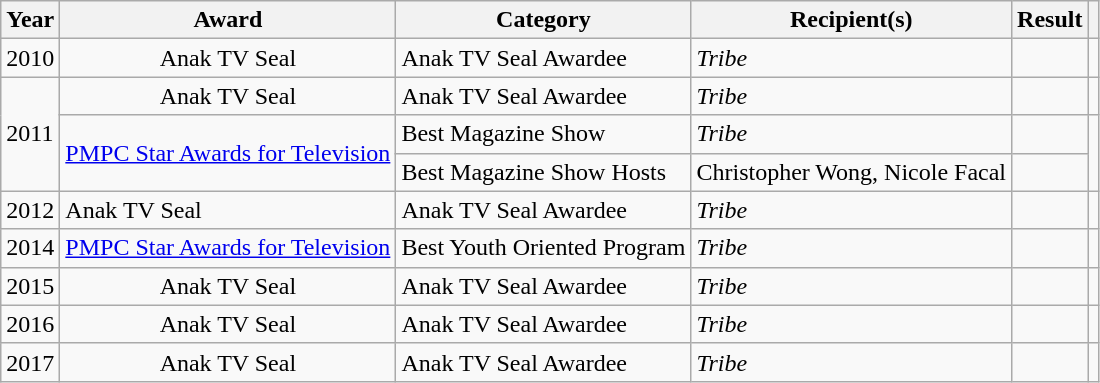<table class="wikitable sortable plainrowheaders">
<tr>
<th scope="col">Year</th>
<th scope="col">Award</th>
<th scope="col">Category</th>
<th scope="col">Recipient(s)</th>
<th scope="col">Result</th>
<th scope="col" class="unsortable"></th>
</tr>
<tr>
<td>2010</td>
<td align="center">Anak TV Seal</td>
<td>Anak TV Seal Awardee</td>
<td><em>Tribe</em></td>
<td></td>
<td></td>
</tr>
<tr>
<td rowspan="3">2011</td>
<td align="center">Anak TV Seal</td>
<td>Anak TV Seal Awardee</td>
<td><em>Tribe</em></td>
<td></td>
<td></td>
</tr>
<tr>
<td rowspan="2"><a href='#'>PMPC Star Awards for Television</a></td>
<td>Best Magazine Show</td>
<td><em>Tribe</em></td>
<td></td>
<td rowspan="2"></td>
</tr>
<tr>
<td>Best Magazine Show Hosts</td>
<td>Christopher Wong, Nicole Facal</td>
<td></td>
</tr>
<tr>
<td>2012</td>
<td>Anak TV Seal</td>
<td>Anak TV Seal Awardee</td>
<td><em>Tribe</em></td>
<td></td>
<td></td>
</tr>
<tr>
<td>2014</td>
<td><a href='#'>PMPC Star Awards for Television</a></td>
<td>Best Youth Oriented Program</td>
<td><em>Tribe</em></td>
<td></td>
<td></td>
</tr>
<tr>
<td>2015</td>
<td align="center">Anak TV Seal</td>
<td>Anak TV Seal Awardee</td>
<td><em>Tribe</em></td>
<td></td>
<td></td>
</tr>
<tr>
<td>2016</td>
<td align="center">Anak TV Seal</td>
<td>Anak TV Seal Awardee</td>
<td><em>Tribe</em></td>
<td></td>
<td></td>
</tr>
<tr>
<td>2017</td>
<td align="center">Anak TV Seal</td>
<td>Anak TV Seal Awardee</td>
<td><em>Tribe</em></td>
<td></td>
<td></td>
</tr>
</table>
